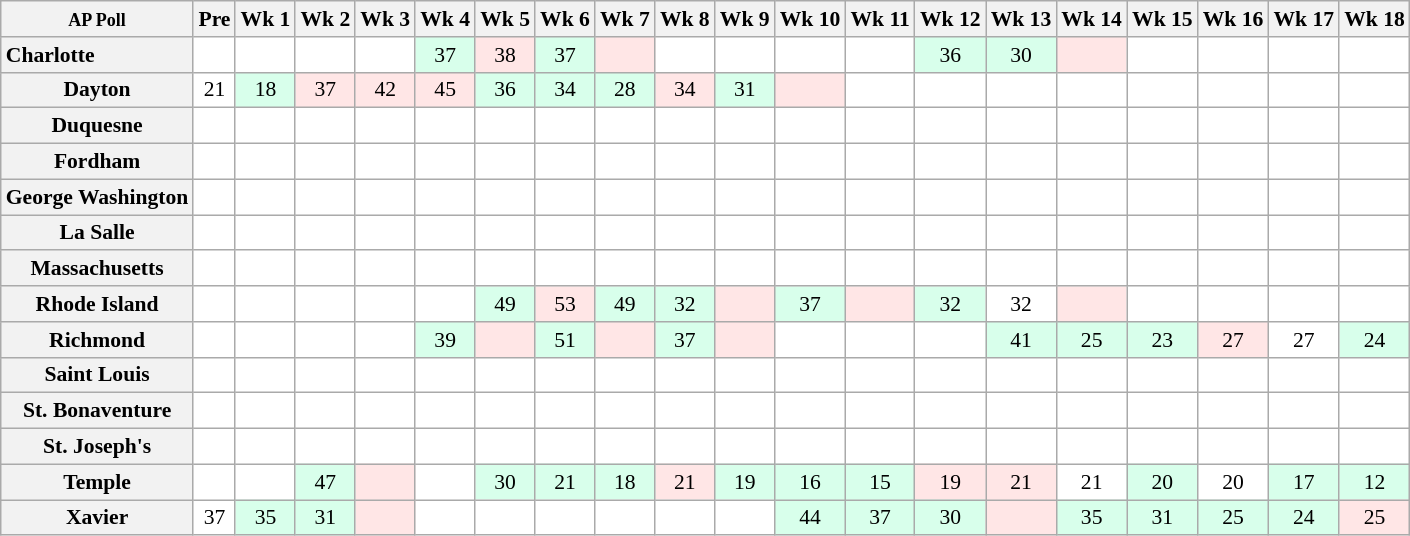<table class="wikitable" style="white-space:nowrap;font-size:90%;">
<tr>
<th><small>AP Poll</small></th>
<th>Pre</th>
<th>Wk 1</th>
<th>Wk 2</th>
<th>Wk 3</th>
<th>Wk 4</th>
<th>Wk 5</th>
<th>Wk 6</th>
<th>Wk 7</th>
<th>Wk 8</th>
<th>Wk 9</th>
<th>Wk 10</th>
<th>Wk 11</th>
<th>Wk 12</th>
<th>Wk 13</th>
<th>Wk 14</th>
<th>Wk 15</th>
<th>Wk 16</th>
<th>Wk 17</th>
<th>Wk 18</th>
</tr>
<tr style="text-align:center;">
<th style="text-align:left;">Charlotte</th>
<td style="background:#fff;"></td>
<td style="background:#fff;"></td>
<td style="background:#fff;"></td>
<td style="background:#fff;"></td>
<td style="background:#D8FFEB;">37</td>
<td style="background:#FFE6E6;">38</td>
<td style="background:#D8FFEB;">37</td>
<td style="background:#FFE6E6;"></td>
<td style="background:#fff;"></td>
<td style="background:#fff;"></td>
<td style="background:#fff;"></td>
<td style="background:#fff;"></td>
<td style="background:#D8FFEB;">36</td>
<td style="background:#D8FFEB;">30</td>
<td style="background:#FFE6E6;"></td>
<td style="background:#fff;"></td>
<td style="background:#fff;"></td>
<td style="background:#fff;"></td>
<td style="background:#fff;"></td>
</tr>
<tr style="text-align:center;">
<th>Dayton</th>
<td style="background:#fff;">21</td>
<td style="background:#D8FFEB;">18</td>
<td style="background:#FFE6E6;">37</td>
<td style="background:#FFE6E6;">42</td>
<td style="background:#FFE6E6;">45</td>
<td style="background:#D8FFEB;">36</td>
<td style="background:#D8FFEB;">34</td>
<td style="background:#D8FFEB;">28</td>
<td style="background:#FFE6E6;">34</td>
<td style="background:#D8FFEB;">31</td>
<td style="background:#FFE6E6;"></td>
<td style="background:#fff;"></td>
<td style="background:#fff;"></td>
<td style="background:#fff;"></td>
<td style="background:#fff;"></td>
<td style="background:#fff;"></td>
<td style="background:#fff;"></td>
<td style="background:#fff;"></td>
<td style="background:#fff;"></td>
</tr>
<tr style="text-align:center;">
<th>Duquesne</th>
<td style="background:#fff;"></td>
<td style="background:#fff;"></td>
<td style="background:#fff;"></td>
<td style="background:#fff;"></td>
<td style="background:#fff;"></td>
<td style="background:#fff;"></td>
<td style="background:#fff;"></td>
<td style="background:#fff;"></td>
<td style="background:#fff;"></td>
<td style="background:#fff;"></td>
<td style="background:#fff;"></td>
<td style="background:#fff;"></td>
<td style="background:#fff;"></td>
<td style="background:#fff;"></td>
<td style="background:#fff;"></td>
<td style="background:#fff;"></td>
<td style="background:#fff;"></td>
<td style="background:#fff;"></td>
<td style="background:#fff;"></td>
</tr>
<tr style="text-align:center;">
<th>Fordham</th>
<td style="background:#fff;"></td>
<td style="background:#fff;"></td>
<td style="background:#fff;"></td>
<td style="background:#fff;"></td>
<td style="background:#fff;"></td>
<td style="background:#fff;"></td>
<td style="background:#fff;"></td>
<td style="background:#fff;"></td>
<td style="background:#fff;"></td>
<td style="background:#fff;"></td>
<td style="background:#fff;"></td>
<td style="background:#fff;"></td>
<td style="background:#fff;"></td>
<td style="background:#fff;"></td>
<td style="background:#fff;"></td>
<td style="background:#fff;"></td>
<td style="background:#fff;"></td>
<td style="background:#fff;"></td>
<td style="background:#fff;"></td>
</tr>
<tr style="text-align:center;">
<th>George Washington</th>
<td style="background:#fff;"></td>
<td style="background:#fff;"></td>
<td style="background:#fff;"></td>
<td style="background:#fff;"></td>
<td style="background:#fff;"></td>
<td style="background:#fff;"></td>
<td style="background:#fff;"></td>
<td style="background:#fff;"></td>
<td style="background:#fff;"></td>
<td style="background:#fff;"></td>
<td style="background:#fff;"></td>
<td style="background:#fff;"></td>
<td style="background:#fff;"></td>
<td style="background:#fff;"></td>
<td style="background:#fff;"></td>
<td style="background:#fff;"></td>
<td style="background:#fff;"></td>
<td style="background:#fff;"></td>
<td style="background:#fff;"></td>
</tr>
<tr style="text-align:center;">
<th>La Salle</th>
<td style="background:#fff;"></td>
<td style="background:#fff;"></td>
<td style="background:#fff;"></td>
<td style="background:#fff;"></td>
<td style="background:#fff;"></td>
<td style="background:#fff;"></td>
<td style="background:#fff;"></td>
<td style="background:#fff;"></td>
<td style="background:#fff;"></td>
<td style="background:#fff;"></td>
<td style="background:#fff;"></td>
<td style="background:#fff;"></td>
<td style="background:#fff;"></td>
<td style="background:#fff;"></td>
<td style="background:#fff;"></td>
<td style="background:#fff;"></td>
<td style="background:#fff;"></td>
<td style="background:#fff;"></td>
<td style="background:#fff;"></td>
</tr>
<tr style="text-align:center;">
<th>Massachusetts</th>
<td style="background:#fff;"></td>
<td style="background:#fff;"></td>
<td style="background:#fff;"></td>
<td style="background:#fff;"></td>
<td style="background:#fff;"></td>
<td style="background:#fff;"></td>
<td style="background:#fff;"></td>
<td style="background:#fff;"></td>
<td style="background:#fff;"></td>
<td style="background:#fff;"></td>
<td style="background:#fff;"></td>
<td style="background:#fff;"></td>
<td style="background:#fff;"></td>
<td style="background:#fff;"></td>
<td style="background:#fff;"></td>
<td style="background:#fff;"></td>
<td style="background:#fff;"></td>
<td style="background:#fff;"></td>
<td style="background:#fff;"></td>
</tr>
<tr style="text-align:center;">
<th>Rhode Island</th>
<td style="background:#fff;"></td>
<td style="background:#fff;"></td>
<td style="background:#fff;"></td>
<td style="background:#fff;"></td>
<td style="background:#fff;"></td>
<td style="background:#D8FFEB;">49</td>
<td style="background:#FFE6E6;">53</td>
<td style="background:#D8FFEB;">49</td>
<td style="background:#D8FFEB;">32</td>
<td style="background:#FFE6E6;"></td>
<td style="background:#D8FFEB;">37</td>
<td style="background:#FFE6E6;"></td>
<td style="background:#D8FFEB;">32</td>
<td style="background:#fff;">32</td>
<td style="background:#FFE6E6;"></td>
<td style="background:#fff;"></td>
<td style="background:#fff;"></td>
<td style="background:#fff;"></td>
<td style="background:#fff;"></td>
</tr>
<tr style="text-align:center;">
<th>Richmond</th>
<td style="background:#fff;"></td>
<td style="background:#fff;"></td>
<td style="background:#fff;"></td>
<td style="background:#fff;"></td>
<td style="background:#D8FFEB;">39</td>
<td style="background:#FFE6E6;"></td>
<td style="background:#D8FFEB;">51</td>
<td style="background:#FFE6E6;"></td>
<td style="background:#D8FFEB;">37</td>
<td style="background:#FFE6E6;"></td>
<td style="background:#fff;"></td>
<td style="background:#fff;"></td>
<td style="background:#fff;"></td>
<td style="background:#D8FFEB;">41</td>
<td style="background:#D8FFEB;">25</td>
<td style="background:#D8FFEB;">23</td>
<td style="background:#FFE6E6;">27</td>
<td style="background:#fff;">27</td>
<td style="background:#D8FFEB;">24</td>
</tr>
<tr style="text-align:center;">
<th>Saint Louis</th>
<td style="background:#fff;"></td>
<td style="background:#fff;"></td>
<td style="background:#fff;"></td>
<td style="background:#fff;"></td>
<td style="background:#fff;"></td>
<td style="background:#fff;"></td>
<td style="background:#fff;"></td>
<td style="background:#fff;"></td>
<td style="background:#fff;"></td>
<td style="background:#fff;"></td>
<td style="background:#fff;"></td>
<td style="background:#fff;"></td>
<td style="background:#fff;"></td>
<td style="background:#fff;"></td>
<td style="background:#fff;"></td>
<td style="background:#fff;"></td>
<td style="background:#fff;"></td>
<td style="background:#fff;"></td>
<td style="background:#fff;"></td>
</tr>
<tr style="text-align:center;">
<th>St. Bonaventure</th>
<td style="background:#fff;"></td>
<td style="background:#fff;"></td>
<td style="background:#fff;"></td>
<td style="background:#fff;"></td>
<td style="background:#fff;"></td>
<td style="background:#fff;"></td>
<td style="background:#fff;"></td>
<td style="background:#fff;"></td>
<td style="background:#fff;"></td>
<td style="background:#fff;"></td>
<td style="background:#fff;"></td>
<td style="background:#fff;"></td>
<td style="background:#fff;"></td>
<td style="background:#fff;"></td>
<td style="background:#fff;"></td>
<td style="background:#fff;"></td>
<td style="background:#fff;"></td>
<td style="background:#fff;"></td>
<td style="background:#fff;"></td>
</tr>
<tr style="text-align:center;">
<th>St. Joseph's</th>
<td style="background:#fff;"></td>
<td style="background:#fff;"></td>
<td style="background:#fff;"></td>
<td style="background:#fff;"></td>
<td style="background:#fff;"></td>
<td style="background:#fff;"></td>
<td style="background:#fff;"></td>
<td style="background:#fff;"></td>
<td style="background:#fff;"></td>
<td style="background:#fff;"></td>
<td style="background:#fff;"></td>
<td style="background:#fff;"></td>
<td style="background:#fff;"></td>
<td style="background:#fff;"></td>
<td style="background:#fff;"></td>
<td style="background:#fff;"></td>
<td style="background:#fff;"></td>
<td style="background:#fff;"></td>
<td style="background:#fff;"></td>
</tr>
<tr style="text-align:center;">
<th>Temple</th>
<td style="background:#fff;"></td>
<td style="background:#fff;"></td>
<td style="background:#D8FFEB;">47</td>
<td style="background:#FFE6E6;"></td>
<td style="background:#fff;"></td>
<td style="background:#D8FFEB;">30</td>
<td style="background:#D8FFEB;">21</td>
<td style="background:#D8FFEB;">18</td>
<td style="background:#FFE6E6;">21</td>
<td style="background:#D8FFEB;">19</td>
<td style="background:#D8FFEB;">16</td>
<td style="background:#D8FFEB;">15</td>
<td style="background:#FFE6E6;">19</td>
<td style="background:#FFE6E6;">21</td>
<td style="background:#fff;">21</td>
<td style="background:#D8FFEB;">20</td>
<td style="background:#fff;">20</td>
<td style="background:#D8FFEB;">17</td>
<td style="background:#D8FFEB;">12</td>
</tr>
<tr style="text-align:center;">
<th>Xavier</th>
<td style="background:#fff;">37</td>
<td style="background:#D8FFEB;">35</td>
<td style="background:#D8FFEB;">31</td>
<td style="background:#FFE6E6;"></td>
<td style="background:#fff;"></td>
<td style="background:#fff;"></td>
<td style="background:#fff;"></td>
<td style="background:#fff;"></td>
<td style="background:#fff;"></td>
<td style="background:#fff;"></td>
<td style="background:#D8FFEB;">44</td>
<td style="background:#D8FFEB;">37</td>
<td style="background:#D8FFEB;">30</td>
<td style="background:#FFE6E6;"></td>
<td style="background:#D8FFEB;">35</td>
<td style="background:#D8FFEB;">31</td>
<td style="background:#D8FFEB;">25</td>
<td style="background:#D8FFEB;">24</td>
<td style="background:#FFE6E6;">25</td>
</tr>
</table>
